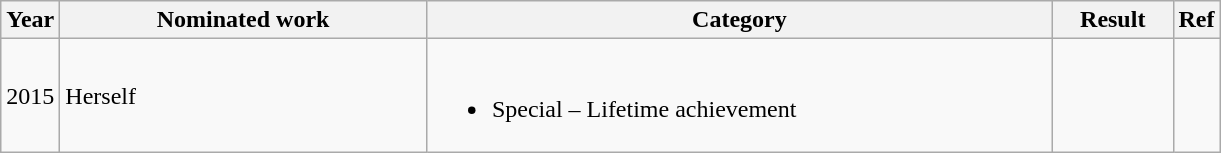<table class="wikitable">
<tr>
<th style="width:10px;">Year</th>
<th style="width:237px;">Nominated work</th>
<th style="width:410px;">Category</th>
<th style="width:73px;">Result</th>
<th>Ref</th>
</tr>
<tr>
<td>2015</td>
<td>Herself</td>
<td><br><ul><li>Special – Lifetime achievement</li></ul></td>
<td></td>
<td align=center></td>
</tr>
</table>
